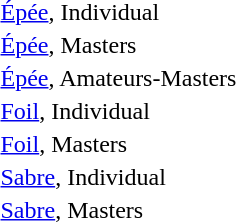<table>
<tr valign="top">
<td><a href='#'>Épée</a>, Individual<br></td>
<td></td>
<td></td>
<td></td>
</tr>
<tr valign="top">
<td><a href='#'>Épée</a>, Masters<br></td>
<td></td>
<td></td>
<td></td>
</tr>
<tr valign="top">
<td><a href='#'>Épée</a>, Amateurs-Masters<br></td>
<td></td>
<td></td>
<td></td>
</tr>
<tr valign="top">
<td><a href='#'>Foil</a>, Individual<br></td>
<td></td>
<td></td>
<td></td>
</tr>
<tr valign="top">
<td><a href='#'>Foil</a>, Masters<br></td>
<td></td>
<td></td>
<td></td>
</tr>
<tr valign="top">
<td><a href='#'>Sabre</a>, Individual<br></td>
<td></td>
<td></td>
<td></td>
</tr>
<tr valign="top">
<td><a href='#'>Sabre</a>, Masters<br></td>
<td></td>
<td></td>
<td></td>
</tr>
</table>
